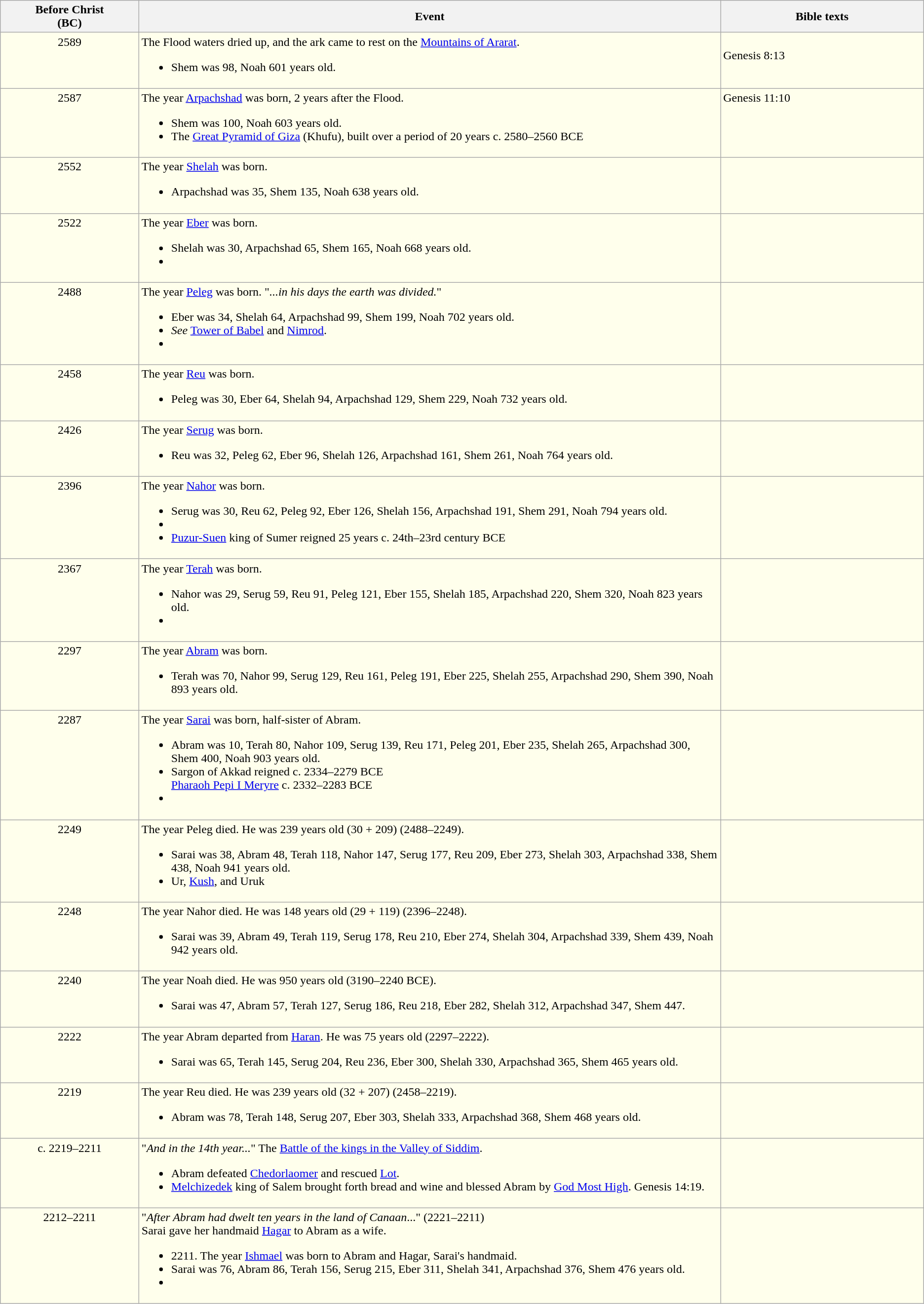<table class="wikitable" style="align:center;">
<tr>
<th style="width:15%;">Before Christ<br>(BC)</th>
<th style="width:63%;">Event</th>
<th style="width:22%;">Bible texts</th>
</tr>
<tr style="text-align:left; background:#ffffec; vertical-align:top;">
<td style="text-align:center;">2589</td>
<td>The Flood waters dried up, and the ark came to rest on the <a href='#'>Mountains of Ararat</a>.<br><ul><li>Shem was 98, Noah 601 years old.</li></ul></td>
<td> <br> Genesis 8:13</td>
</tr>
<tr style="text-align:left; background:#ffffec; vertical-align:top;">
<td style="text-align:center;">2587 <br> </td>
<td>The year <a href='#'>Arpachshad</a> was born, 2 years after the Flood.<br><ul><li>Shem was 100, Noah 603 years old.</li><li>The <a href='#'>Great Pyramid of Giza</a> (Khufu), built over a period of 20 years c. 2580–2560 BCE</li></ul></td>
<td>Genesis 11:10</td>
</tr>
<tr style="text-align:left; background:#ffffec; vertical-align:top;">
<td style="text-align:center;">2552</td>
<td>The year <a href='#'>Shelah</a> was born.<br><ul><li>Arpachshad was 35, Shem 135, Noah 638 years old.</li></ul></td>
<td></td>
</tr>
<tr style="text-align:left; background:#ffffec; vertical-align:top;">
<td style="text-align:center;">2522</td>
<td>The year <a href='#'>Eber</a> was born.<br><ul><li>Shelah was 30, Arpachshad 65, Shem 165, Noah 668 years old.</li><li></li></ul></td>
<td></td>
</tr>
<tr style="text-align:left; background:#ffffec; vertical-align:top;">
<td style="text-align:center;">2488</td>
<td>The year <a href='#'>Peleg</a> was born. "<em>...in his days the earth was divided.</em>"<br><ul><li>Eber was 34, Shelah 64, Arpachshad 99, Shem 199, Noah 702 years old.</li><li><em>See</em> <a href='#'>Tower of Babel</a> and <a href='#'>Nimrod</a>.</li><li></li></ul></td>
<td> <br> </td>
</tr>
<tr style="text-align:left; background:#ffffec; vertical-align:top;">
<td style="text-align:center;">2458</td>
<td>The year <a href='#'>Reu</a> was born.<br><ul><li>Peleg was 30, Eber 64, Shelah 94, Arpachshad 129, Shem 229, Noah 732 years old.</li></ul></td>
<td></td>
</tr>
<tr style="text-align:left; background:#ffffec; vertical-align:top;">
<td style="text-align:center;">2426</td>
<td>The year <a href='#'>Serug</a> was born.<br><ul><li>Reu was 32, Peleg 62, Eber 96, Shelah 126, Arpachshad 161, Shem 261, Noah 764 years old.</li></ul></td>
<td></td>
</tr>
<tr style="text-align:left; background:#ffffec; vertical-align:top;">
<td style="text-align:center;">2396</td>
<td>The year <a href='#'>Nahor</a> was born.<br><ul><li>Serug was 30, Reu 62, Peleg 92, Eber 126, Shelah 156, Arpachshad 191, Shem 291, Noah 794 years old.</li><li></li><li><a href='#'>Puzur-Suen</a> king of Sumer reigned 25 years c. 24th–23rd century BCE</li></ul></td>
<td></td>
</tr>
<tr style="text-align:left; background:#ffffec; vertical-align:top;">
<td style="text-align:center;">2367</td>
<td>The year <a href='#'>Terah</a> was born.<br><ul><li>Nahor was 29, Serug 59, Reu 91, Peleg 121, Eber 155, Shelah 185, Arpachshad 220, Shem 320, Noah 823 years old.</li><li></li></ul></td>
<td></td>
</tr>
<tr style="text-align:left; background:#ffffec; vertical-align:top;">
<td style="text-align:center;">2297</td>
<td>The year <a href='#'>Abram</a> was born.<br><ul><li>Terah was 70, Nahor 99, Serug 129, Reu 161, Peleg 191, Eber 225, Shelah 255, Arpachshad 290, Shem 390, Noah 893 years old.</li></ul></td>
<td> <br>  <br> </td>
</tr>
<tr style="text-align:left; background:#ffffec; vertical-align:top;">
<td style="text-align:center;">2287</td>
<td>The year <a href='#'>Sarai</a> was born, half-sister of Abram.<br><ul><li>Abram was 10, Terah 80, Nahor 109, Serug 139, Reu 171, Peleg 201, Eber 235, Shelah 265, Arpachshad 300, Shem 400, Noah 903 years old.</li><li>Sargon of Akkad reigned c. 2334–2279 BCE <br> <a href='#'>Pharaoh Pepi I Meryre</a> c. 2332–2283 BCE</li><li></li></ul></td>
<td> <br> </td>
</tr>
<tr style="text-align:left; background:#ffffec; vertical-align:top;">
<td style="text-align:center;">2249</td>
<td>The year Peleg died. He was 239 years old (30 + 209) (2488–2249).<br><ul><li>Sarai was 38, Abram 48, Terah 118, Nahor 147, Serug 177, Reu 209, Eber 273, Shelah 303, Arpachshad 338, Shem 438, Noah 941 years old.</li><li>Ur, <a href='#'>Kush</a>, and Uruk</li></ul></td>
<td></td>
</tr>
<tr style="text-align:left; background:#ffffec; vertical-align:top;">
<td style="text-align:center;">2248</td>
<td>The year Nahor died. He was 148 years old (29 + 119) (2396–2248).<br><ul><li>Sarai was 39, Abram 49, Terah 119, Serug 178, Reu 210, Eber 274, Shelah 304, Arpachshad 339, Shem 439, Noah 942 years old.</li></ul></td>
<td></td>
</tr>
<tr style="text-align:left; background:#ffffec; vertical-align:top;">
<td style="text-align:center;">2240</td>
<td>The year Noah died. He was 950 years old (3190–2240 BCE).<br><ul><li>Sarai was 47, Abram 57, Terah 127, Serug 186, Reu 218, Eber 282, Shelah 312, Arpachshad 347, Shem 447.</li></ul></td>
<td></td>
</tr>
<tr style="text-align:left; background:#ffffec; vertical-align:top;">
<td style="text-align:center;">2222 <br> </td>
<td>The year Abram departed from <a href='#'>Haran</a>. He was 75 years old (2297–2222).<br><ul><li>Sarai was 65, Terah 145, Serug 204, Reu 236, Eber 300, Shelah 330, Arpachshad 365, Shem 465 years old.</li></ul></td>
<td></td>
</tr>
<tr style="text-align:left; background:#ffffec; vertical-align:top;">
<td style="text-align:center;">2219</td>
<td>The year Reu died. He was 239 years old (32 + 207) (2458–2219).<br><ul><li>Abram was 78, Terah 148, Serug 207, Eber 303, Shelah 333, Arpachshad 368, Shem 468 years old.</li></ul></td>
<td></td>
</tr>
<tr style="text-align:left; background:#ffffec; vertical-align:top;">
<td style="text-align:center;">c. 2219–2211 <br> </td>
<td>"<em>And in the 14th year...</em>" The <a href='#'>Battle of the kings in the Valley of Siddim</a>.<br><ul><li>Abram defeated <a href='#'>Chedorlaomer</a> and rescued <a href='#'>Lot</a>.</li><li><a href='#'>Melchizedek</a> king of Salem brought forth bread and wine and blessed Abram by <a href='#'>God Most High</a>. Genesis 14:19.</li></ul></td>
<td></td>
</tr>
<tr style="text-align:left; background:#ffffec; vertical-align:top;">
<td style="text-align:center;">2212–2211 <br> </td>
<td>"<em>After Abram had dwelt ten years in the land of Canaan</em>..." (2221–2211) <br> Sarai gave her handmaid <a href='#'>Hagar</a> to Abram as a wife.<br><ul><li>2211. The year <a href='#'>Ishmael</a> was born to Abram and Hagar, Sarai's handmaid.</li><li>Sarai was 76, Abram 86, Terah 156, Serug 215, Eber 311, Shelah 341, Arpachshad 376, Shem 476 years old.</li><li></li></ul></td>
<td></td>
</tr>
</table>
